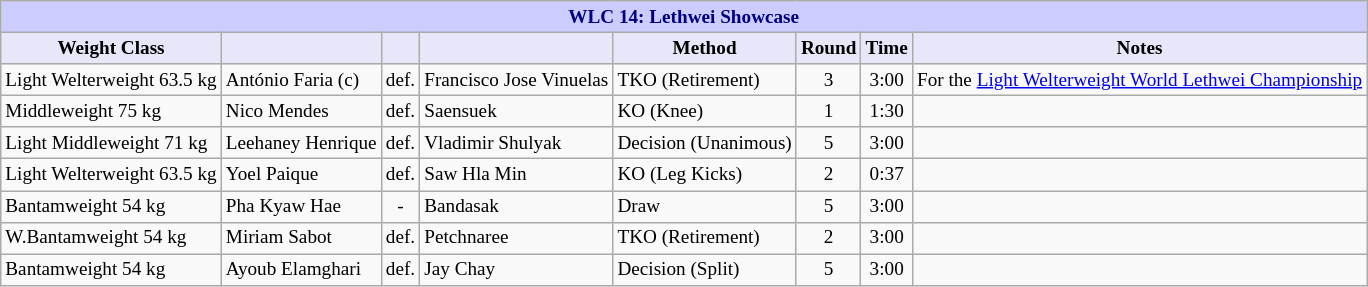<table class="wikitable" style="font-size: 80%;">
<tr>
<th colspan="8" style="background-color: #ccf; color: #000080; text-align: center;"><strong>WLC 14: Lethwei Showcase</strong></th>
</tr>
<tr>
<th colspan="1" style="background-color: #E6E8FA; color: #000000; text-align: center;">Weight Class</th>
<th colspan="1" style="background-color: #E6E8FA; color: #000000; text-align: center;"></th>
<th colspan="1" style="background-color: #E6E8FA; color: #000000; text-align: center;"></th>
<th colspan="1" style="background-color: #E6E8FA; color: #000000; text-align: center;"></th>
<th colspan="1" style="background-color: #E6E8FA; color: #000000; text-align: center;">Method</th>
<th colspan="1" style="background-color: #E6E8FA; color: #000000; text-align: center;">Round</th>
<th colspan="1" style="background-color: #E6E8FA; color: #000000; text-align: center;">Time</th>
<th colspan="1" style="background-color: #E6E8FA; color: #000000; text-align: center;">Notes</th>
</tr>
<tr>
<td>Light Welterweight 63.5 kg</td>
<td> António Faria (c)</td>
<td align=center>def.</td>
<td> Francisco Jose Vinuelas</td>
<td>TKO (Retirement)</td>
<td align=center>3</td>
<td align=center>3:00</td>
<td>For the <a href='#'>Light Welterweight World Lethwei Championship</a></td>
</tr>
<tr>
<td>Middleweight 75 kg</td>
<td> Nico Mendes</td>
<td align=center>def.</td>
<td> Saensuek</td>
<td>KO (Knee)</td>
<td align=center>1</td>
<td align=center>1:30</td>
<td></td>
</tr>
<tr>
<td>Light Middleweight 71 kg</td>
<td> Leehaney Henrique</td>
<td align=center>def.</td>
<td> Vladimir Shulyak</td>
<td>Decision (Unanimous)</td>
<td align=center>5</td>
<td align=center>3:00</td>
<td></td>
</tr>
<tr>
<td>Light Welterweight 63.5 kg</td>
<td> Yoel Paique</td>
<td align=center>def.</td>
<td> Saw Hla Min</td>
<td>KO (Leg Kicks)</td>
<td align=center>2</td>
<td align=center>0:37</td>
<td></td>
</tr>
<tr>
<td>Bantamweight 54 kg</td>
<td> Pha Kyaw Hae</td>
<td align=center>-</td>
<td> Bandasak</td>
<td>Draw</td>
<td align=center>5</td>
<td align=center>3:00</td>
<td></td>
</tr>
<tr>
<td>W.Bantamweight 54 kg</td>
<td> Miriam Sabot</td>
<td align=center>def.</td>
<td> Petchnaree</td>
<td>TKO (Retirement)</td>
<td align=center>2</td>
<td align=center>3:00</td>
<td></td>
</tr>
<tr>
<td>Bantamweight 54 kg</td>
<td> Ayoub Elamghari</td>
<td>def.</td>
<td> Jay Chay</td>
<td>Decision (Split)</td>
<td align=center>5</td>
<td align=center>3:00</td>
<td></td>
</tr>
</table>
